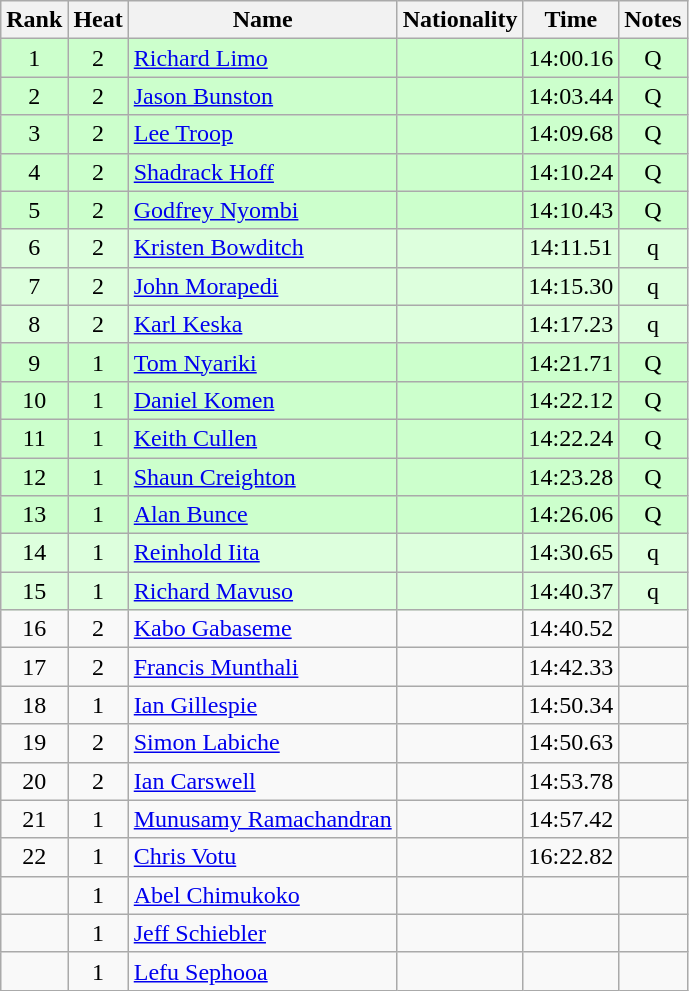<table class="wikitable sortable" style="text-align:center">
<tr>
<th>Rank</th>
<th>Heat</th>
<th>Name</th>
<th>Nationality</th>
<th>Time</th>
<th>Notes</th>
</tr>
<tr bgcolor=ccffcc>
<td>1</td>
<td>2</td>
<td align=left><a href='#'>Richard Limo</a></td>
<td align=left></td>
<td>14:00.16</td>
<td>Q</td>
</tr>
<tr bgcolor=ccffcc>
<td>2</td>
<td>2</td>
<td align=left><a href='#'>Jason Bunston</a></td>
<td align=left></td>
<td>14:03.44</td>
<td>Q</td>
</tr>
<tr bgcolor=ccffcc>
<td>3</td>
<td>2</td>
<td align=left><a href='#'>Lee Troop</a></td>
<td align=left></td>
<td>14:09.68</td>
<td>Q</td>
</tr>
<tr bgcolor=ccffcc>
<td>4</td>
<td>2</td>
<td align=left><a href='#'>Shadrack Hoff</a></td>
<td align=left></td>
<td>14:10.24</td>
<td>Q</td>
</tr>
<tr bgcolor=ccffcc>
<td>5</td>
<td>2</td>
<td align=left><a href='#'>Godfrey Nyombi</a></td>
<td align=left></td>
<td>14:10.43</td>
<td>Q</td>
</tr>
<tr bgcolor=ddffdd>
<td>6</td>
<td>2</td>
<td align=left><a href='#'>Kristen Bowditch</a></td>
<td align=left></td>
<td>14:11.51</td>
<td>q</td>
</tr>
<tr bgcolor=ddffdd>
<td>7</td>
<td>2</td>
<td align=left><a href='#'>John Morapedi</a></td>
<td align=left></td>
<td>14:15.30</td>
<td>q</td>
</tr>
<tr bgcolor=ddffdd>
<td>8</td>
<td>2</td>
<td align=left><a href='#'>Karl Keska</a></td>
<td align=left></td>
<td>14:17.23</td>
<td>q</td>
</tr>
<tr bgcolor=ccffcc>
<td>9</td>
<td>1</td>
<td align=left><a href='#'>Tom Nyariki</a></td>
<td align=left></td>
<td>14:21.71</td>
<td>Q</td>
</tr>
<tr bgcolor=ccffcc>
<td>10</td>
<td>1</td>
<td align=left><a href='#'>Daniel Komen</a></td>
<td align=left></td>
<td>14:22.12</td>
<td>Q</td>
</tr>
<tr bgcolor=ccffcc>
<td>11</td>
<td>1</td>
<td align=left><a href='#'>Keith Cullen</a></td>
<td align=left></td>
<td>14:22.24</td>
<td>Q</td>
</tr>
<tr bgcolor=ccffcc>
<td>12</td>
<td>1</td>
<td align=left><a href='#'>Shaun Creighton</a></td>
<td align=left></td>
<td>14:23.28</td>
<td>Q</td>
</tr>
<tr bgcolor=ccffcc>
<td>13</td>
<td>1</td>
<td align=left><a href='#'>Alan Bunce</a></td>
<td align=left></td>
<td>14:26.06</td>
<td>Q</td>
</tr>
<tr bgcolor=ddffdd>
<td>14</td>
<td>1</td>
<td align=left><a href='#'>Reinhold Iita</a></td>
<td align=left></td>
<td>14:30.65</td>
<td>q</td>
</tr>
<tr bgcolor=ddffdd>
<td>15</td>
<td>1</td>
<td align=left><a href='#'>Richard Mavuso</a></td>
<td align=left></td>
<td>14:40.37</td>
<td>q</td>
</tr>
<tr>
<td>16</td>
<td>2</td>
<td align=left><a href='#'>Kabo Gabaseme</a></td>
<td align=left></td>
<td>14:40.52</td>
<td></td>
</tr>
<tr>
<td>17</td>
<td>2</td>
<td align=left><a href='#'>Francis Munthali</a></td>
<td align=left></td>
<td>14:42.33</td>
<td></td>
</tr>
<tr>
<td>18</td>
<td>1</td>
<td align=left><a href='#'>Ian Gillespie</a></td>
<td align=left></td>
<td>14:50.34</td>
<td></td>
</tr>
<tr>
<td>19</td>
<td>2</td>
<td align=left><a href='#'>Simon Labiche</a></td>
<td align=left></td>
<td>14:50.63</td>
<td></td>
</tr>
<tr>
<td>20</td>
<td>2</td>
<td align=left><a href='#'>Ian Carswell</a></td>
<td align=left></td>
<td>14:53.78</td>
<td></td>
</tr>
<tr>
<td>21</td>
<td>1</td>
<td align=left><a href='#'>Munusamy Ramachandran</a></td>
<td align=left></td>
<td>14:57.42</td>
<td></td>
</tr>
<tr>
<td>22</td>
<td>1</td>
<td align=left><a href='#'>Chris Votu</a></td>
<td align=left></td>
<td>16:22.82</td>
<td></td>
</tr>
<tr>
<td></td>
<td>1</td>
<td align=left><a href='#'>Abel Chimukoko</a></td>
<td align=left></td>
<td></td>
<td></td>
</tr>
<tr>
<td></td>
<td>1</td>
<td align=left><a href='#'>Jeff Schiebler</a></td>
<td align=left></td>
<td></td>
<td></td>
</tr>
<tr>
<td></td>
<td>1</td>
<td align=left><a href='#'>Lefu Sephooa</a></td>
<td align=left></td>
<td></td>
<td></td>
</tr>
</table>
